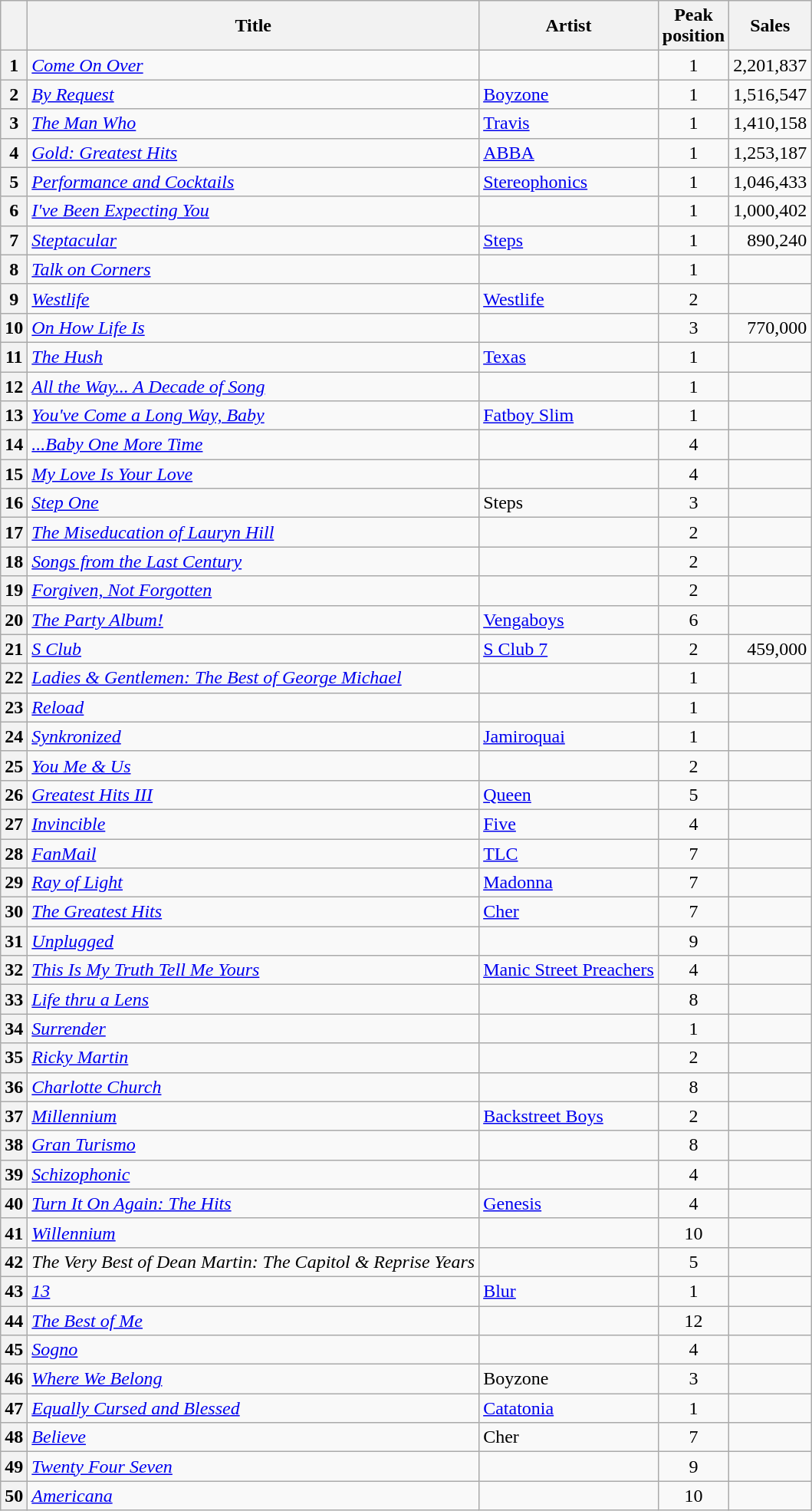<table class="wikitable sortable plainrowheaders">
<tr>
<th scope=col></th>
<th scope=col>Title</th>
<th scope=col>Artist</th>
<th scope=col>Peak<br>position</th>
<th scope=col>Sales</th>
</tr>
<tr>
<th scope=row style="text-align:center;">1</th>
<td><em><a href='#'>Come On Over</a></em></td>
<td></td>
<td align="center">1</td>
<td align="right">2,201,837</td>
</tr>
<tr>
<th scope=row style="text-align:center;">2</th>
<td><em><a href='#'>By Request</a></em></td>
<td><a href='#'>Boyzone</a></td>
<td align="center">1</td>
<td align="right">1,516,547</td>
</tr>
<tr>
<th scope=row style="text-align:center;">3</th>
<td><em><a href='#'>The Man Who</a></em></td>
<td><a href='#'>Travis</a></td>
<td align="center">1</td>
<td align="right">1,410,158</td>
</tr>
<tr>
<th scope=row style="text-align:center;">4</th>
<td><em><a href='#'>Gold: Greatest Hits</a></em></td>
<td><a href='#'>ABBA</a></td>
<td align="center">1</td>
<td align="right">1,253,187</td>
</tr>
<tr>
<th scope=row style="text-align:center;">5</th>
<td><em><a href='#'>Performance and Cocktails</a></em></td>
<td><a href='#'>Stereophonics</a></td>
<td align="center">1</td>
<td align="right">1,046,433</td>
</tr>
<tr>
<th scope=row style="text-align:center;">6</th>
<td><em><a href='#'>I've Been Expecting You</a></em></td>
<td></td>
<td align="center">1</td>
<td align="right">1,000,402</td>
</tr>
<tr>
<th scope=row style="text-align:center;">7</th>
<td><em><a href='#'>Steptacular</a></em></td>
<td><a href='#'>Steps</a></td>
<td align="center">1</td>
<td align="right">890,240</td>
</tr>
<tr>
<th scope=row style="text-align:center;">8</th>
<td><em><a href='#'>Talk on Corners</a></em></td>
<td></td>
<td align="center">1</td>
<td align="right"></td>
</tr>
<tr>
<th scope=row style="text-align:center;">9</th>
<td><em><a href='#'>Westlife</a></em></td>
<td><a href='#'>Westlife</a></td>
<td align="center">2</td>
<td align="right"></td>
</tr>
<tr>
<th scope=row style="text-align:center;">10</th>
<td><em><a href='#'>On How Life Is</a></em></td>
<td></td>
<td align="center">3</td>
<td align="right">770,000</td>
</tr>
<tr>
<th scope=row style="text-align:center;">11</th>
<td><em><a href='#'>The Hush</a></em></td>
<td><a href='#'>Texas</a></td>
<td align="center">1</td>
<td></td>
</tr>
<tr>
<th scope=row style="text-align:center;">12</th>
<td><em><a href='#'>All the Way... A Decade of Song</a></em></td>
<td></td>
<td align="center">1</td>
<td></td>
</tr>
<tr>
<th scope=row style="text-align:center;">13</th>
<td><em><a href='#'>You've Come a Long Way, Baby</a></em></td>
<td><a href='#'>Fatboy Slim</a></td>
<td align="center">1</td>
<td></td>
</tr>
<tr>
<th scope=row style="text-align:center;">14</th>
<td><em><a href='#'>...Baby One More Time</a></em></td>
<td></td>
<td align="center">4</td>
<td></td>
</tr>
<tr>
<th scope=row style="text-align:center;">15</th>
<td><em><a href='#'>My Love Is Your Love</a></em></td>
<td></td>
<td align="center">4</td>
<td></td>
</tr>
<tr>
<th scope=row style="text-align:center;">16</th>
<td><em><a href='#'>Step One</a></em></td>
<td>Steps</td>
<td align="center">3</td>
<td></td>
</tr>
<tr>
<th scope=row style="text-align:center;">17</th>
<td><em><a href='#'>The Miseducation of Lauryn Hill</a></em></td>
<td></td>
<td align="center">2</td>
<td></td>
</tr>
<tr>
<th scope=row style="text-align:center;">18</th>
<td><em><a href='#'>Songs from the Last Century</a></em></td>
<td></td>
<td align="center">2</td>
<td></td>
</tr>
<tr>
<th scope=row style="text-align:center;">19</th>
<td><em><a href='#'>Forgiven, Not Forgotten</a></em></td>
<td></td>
<td align="center">2</td>
<td></td>
</tr>
<tr>
<th scope=row style="text-align:center;">20</th>
<td><em><a href='#'>The Party Album!</a></em></td>
<td><a href='#'>Vengaboys</a></td>
<td align="center">6</td>
<td></td>
</tr>
<tr>
<th scope=row style="text-align:center;">21</th>
<td><em><a href='#'>S Club</a></em></td>
<td><a href='#'>S Club 7</a></td>
<td align="center">2</td>
<td align="right">459,000</td>
</tr>
<tr>
<th scope=row style="text-align:center;">22</th>
<td><em><a href='#'>Ladies & Gentlemen: The Best of George Michael</a></em></td>
<td></td>
<td align="center">1</td>
<td></td>
</tr>
<tr>
<th scope=row style="text-align:center;">23</th>
<td><em><a href='#'>Reload</a></em></td>
<td></td>
<td align="center">1</td>
<td></td>
</tr>
<tr>
<th scope=row style="text-align:center;">24</th>
<td><em><a href='#'>Synkronized</a></em></td>
<td><a href='#'>Jamiroquai</a></td>
<td align="center">1</td>
<td></td>
</tr>
<tr>
<th scope=row style="text-align:center;">25</th>
<td><em><a href='#'>You Me & Us</a></em></td>
<td></td>
<td align="center">2</td>
<td></td>
</tr>
<tr>
<th scope=row style="text-align:center;">26</th>
<td><em><a href='#'>Greatest Hits III</a></em></td>
<td><a href='#'>Queen</a></td>
<td align="center">5</td>
<td></td>
</tr>
<tr>
<th scope=row style="text-align:center;">27</th>
<td><em><a href='#'>Invincible</a></em></td>
<td><a href='#'>Five</a></td>
<td align="center">4</td>
<td></td>
</tr>
<tr>
<th scope=row style="text-align:center;">28</th>
<td><em><a href='#'>FanMail</a></em></td>
<td><a href='#'>TLC</a></td>
<td align="center">7</td>
<td></td>
</tr>
<tr>
<th scope=row style="text-align:center;">29</th>
<td><em><a href='#'>Ray of Light</a></em></td>
<td><a href='#'>Madonna</a></td>
<td align="center">7</td>
<td></td>
</tr>
<tr>
<th scope=row style="text-align:center;">30</th>
<td><em><a href='#'>The Greatest Hits</a></em></td>
<td><a href='#'>Cher</a></td>
<td align="center">7</td>
<td></td>
</tr>
<tr>
<th scope=row style="text-align:center;">31</th>
<td><em><a href='#'>Unplugged</a></em></td>
<td></td>
<td align="center">9</td>
<td></td>
</tr>
<tr>
<th scope=row style="text-align:center;">32</th>
<td><em><a href='#'>This Is My Truth Tell Me Yours</a></em></td>
<td><a href='#'>Manic Street Preachers</a></td>
<td align="center">4</td>
<td></td>
</tr>
<tr>
<th scope=row style="text-align:center;">33</th>
<td><em><a href='#'>Life thru a Lens</a></em></td>
<td></td>
<td align="center">8</td>
<td></td>
</tr>
<tr>
<th scope=row style="text-align:center;">34</th>
<td><em><a href='#'>Surrender</a></em></td>
<td></td>
<td align="center">1</td>
<td></td>
</tr>
<tr>
<th scope=row style="text-align:center;">35</th>
<td><em><a href='#'>Ricky Martin</a></em></td>
<td></td>
<td align="center">2</td>
<td></td>
</tr>
<tr>
<th scope=row style="text-align:center;">36</th>
<td><em><a href='#'>Charlotte Church</a></em></td>
<td></td>
<td align="center">8</td>
<td></td>
</tr>
<tr>
<th scope=row style="text-align:center;">37</th>
<td><em><a href='#'>Millennium</a></em></td>
<td><a href='#'>Backstreet Boys</a></td>
<td align="center">2</td>
<td></td>
</tr>
<tr>
<th scope=row style="text-align:center;">38</th>
<td><em><a href='#'>Gran Turismo</a></em></td>
<td></td>
<td align="center">8</td>
<td></td>
</tr>
<tr>
<th scope=row style="text-align:center;">39</th>
<td><em><a href='#'>Schizophonic</a></em></td>
<td></td>
<td align="center">4</td>
<td></td>
</tr>
<tr>
<th scope=row style="text-align:center;">40</th>
<td><em><a href='#'>Turn It On Again: The Hits</a></em></td>
<td><a href='#'>Genesis</a></td>
<td align="center">4</td>
<td></td>
</tr>
<tr>
<th scope=row style="text-align:center;">41</th>
<td><em><a href='#'>Willennium</a></em></td>
<td></td>
<td align="center">10</td>
<td></td>
</tr>
<tr>
<th scope=row style="text-align:center;">42</th>
<td><em>The Very Best of Dean Martin: The Capitol & Reprise Years</em></td>
<td></td>
<td align="center">5</td>
<td></td>
</tr>
<tr>
<th scope=row style="text-align:center;">43</th>
<td><em><a href='#'>13</a></em></td>
<td><a href='#'>Blur</a></td>
<td align="center">1</td>
<td></td>
</tr>
<tr>
<th scope=row style="text-align:center;">44</th>
<td><em><a href='#'>The Best of Me</a></em></td>
<td></td>
<td align="center">12</td>
<td></td>
</tr>
<tr>
<th scope=row style="text-align:center;">45</th>
<td><em><a href='#'>Sogno</a></em></td>
<td></td>
<td align="center">4</td>
<td></td>
</tr>
<tr>
<th scope=row style="text-align:center;">46</th>
<td><em><a href='#'>Where We Belong</a></em></td>
<td>Boyzone</td>
<td align="center">3</td>
<td></td>
</tr>
<tr>
<th scope=row style="text-align:center;">47</th>
<td><em><a href='#'>Equally Cursed and Blessed</a></em></td>
<td><a href='#'>Catatonia</a></td>
<td align="center">1</td>
<td></td>
</tr>
<tr>
<th scope=row style="text-align:center;">48</th>
<td><em><a href='#'>Believe</a></em></td>
<td>Cher</td>
<td align="center">7</td>
<td></td>
</tr>
<tr>
<th scope=row style="text-align:center;">49</th>
<td><em><a href='#'>Twenty Four Seven</a></em></td>
<td></td>
<td align="center">9</td>
<td></td>
</tr>
<tr>
<th scope=row style="text-align:center;">50</th>
<td><em><a href='#'>Americana</a></em></td>
<td></td>
<td align="center">10</td>
<td></td>
</tr>
</table>
